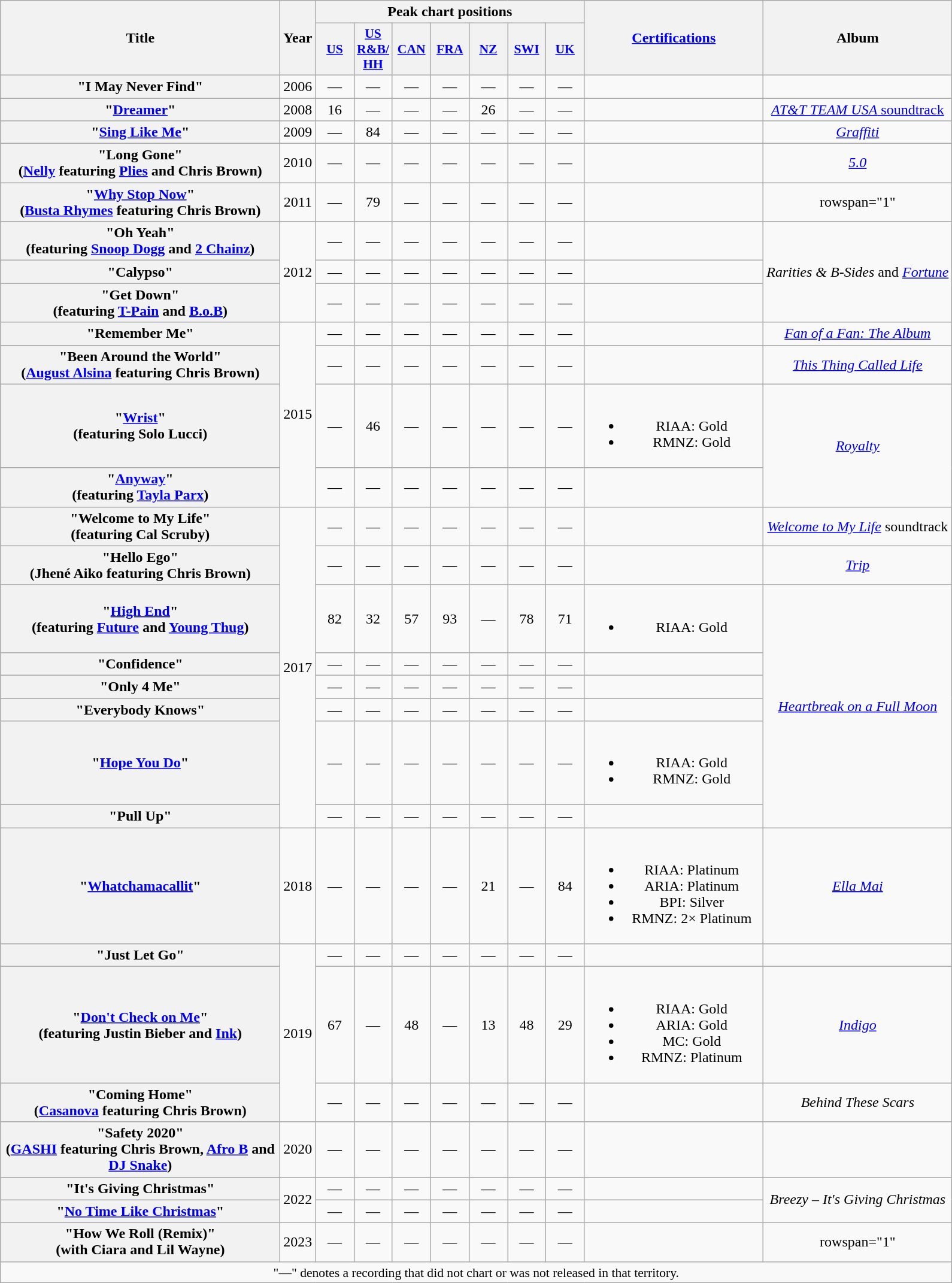<table class="wikitable plainrowheaders" style="text-align:center;">
<tr>
<th scope="col" rowspan="2" style="width:19em;">Title</th>
<th scope="col" rowspan="2">Year</th>
<th scope="col" colspan="7">Peak chart positions</th>
<th scope="col" rowspan="2" style="width:12em;"><a href='#'>Certifications</a></th>
<th scope="col" rowspan="2">Album</th>
</tr>
<tr>
<th scope="col" style="width:2.5em;font-size:90%;"><a href='#'>US</a><br></th>
<th scope="col" style="width:2.5em;font-size:90%;"><a href='#'>US<br>R&B/<br>HH</a><br></th>
<th scope="col" style="width:2.5em;font-size:90%;"><a href='#'>CAN</a><br></th>
<th scope="col" style="width:2.5em;font-size:90%;"><a href='#'>FRA</a><br></th>
<th scope="col" style="width:2.5em;font-size:90%;"><a href='#'>NZ</a><br></th>
<th scope="col" style="width:2.5em;font-size:90%;"><a href='#'>SWI</a><br></th>
<th scope="col" style="width:2.5em;font-size:90%;"><a href='#'>UK</a><br></th>
</tr>
<tr>
<th scope="row">"I May Never Find"</th>
<td>2006</td>
<td>—</td>
<td>—</td>
<td>—</td>
<td>—</td>
<td>—</td>
<td>—</td>
<td>—</td>
<td></td>
<td></td>
</tr>
<tr>
<th scope="row">"<a href='#'>Dreamer</a>"</th>
<td>2008</td>
<td>16</td>
<td>—</td>
<td>—</td>
<td>—</td>
<td>26</td>
<td>—</td>
<td>—</td>
<td></td>
<td><a href='#'><em>AT&T TEAM USA</em> soundtrack</a></td>
</tr>
<tr>
<th scope="row">"<a href='#'>Sing Like Me</a>"</th>
<td>2009</td>
<td>—</td>
<td>84</td>
<td>—</td>
<td>—</td>
<td>—</td>
<td>—</td>
<td>—</td>
<td></td>
<td><em><a href='#'>Graffiti</a></em></td>
</tr>
<tr>
<th scope="row">"Long Gone"<br><span>(<a href='#'>Nelly</a> featuring <a href='#'>Plies</a> and Chris Brown)</span></th>
<td>2010</td>
<td>—</td>
<td>—</td>
<td>—</td>
<td>—</td>
<td>—</td>
<td>—</td>
<td>—</td>
<td></td>
<td><em><a href='#'>5.0</a></em></td>
</tr>
<tr>
<th scope="row">"<a href='#'>Why Stop Now</a>"<br><span>(<a href='#'>Busta Rhymes</a> featuring Chris Brown)</span></th>
<td>2011</td>
<td>—</td>
<td>79</td>
<td>—</td>
<td>—</td>
<td>—</td>
<td>—</td>
<td>—</td>
<td></td>
<td>rowspan="1" </td>
</tr>
<tr>
<th scope="row">"Oh Yeah"<br><span>(featuring <a href='#'>Snoop Dogg</a> and <a href='#'>2 Chainz</a>)</span></th>
<td rowspan="3">2012</td>
<td>—</td>
<td>—</td>
<td>—</td>
<td>—</td>
<td>—</td>
<td>—</td>
<td>—</td>
<td></td>
<td rowspan="3"><em>Rarities & B-Sides</em> and <em><a href='#'>Fortune</a></em></td>
</tr>
<tr>
<th scope="row">"Calypso"</th>
<td>—</td>
<td>—</td>
<td>—</td>
<td>—</td>
<td>—</td>
<td>—</td>
<td>—</td>
<td></td>
</tr>
<tr>
<th scope="row">"Get Down"<br><span>(featuring <a href='#'>T-Pain</a> and <a href='#'>B.o.B</a>)</span></th>
<td>—</td>
<td>—</td>
<td>—</td>
<td>—</td>
<td>—</td>
<td>—</td>
<td>—</td>
<td></td>
</tr>
<tr>
<th scope="row">"Remember Me"<br></th>
<td rowspan="4">2015</td>
<td>—</td>
<td>—</td>
<td>—</td>
<td>—</td>
<td>—</td>
<td>—</td>
<td>—</td>
<td></td>
<td><em><a href='#'>Fan of a Fan: The Album</a></em></td>
</tr>
<tr>
<th scope="row">"Been Around the World"<br><span>(<a href='#'>August Alsina</a> featuring Chris Brown)</span></th>
<td>—</td>
<td>—</td>
<td>—</td>
<td>—</td>
<td>—</td>
<td>—</td>
<td>—</td>
<td></td>
<td><em><a href='#'>This Thing Called Life</a></em></td>
</tr>
<tr>
<th scope="row">"<a href='#'>Wrist</a>"<br><span>(featuring Solo Lucci)</span></th>
<td>—</td>
<td>46</td>
<td>—</td>
<td>—</td>
<td>—</td>
<td>—</td>
<td>—</td>
<td><br><ul><li>RIAA: Gold</li><li>RMNZ: Gold</li></ul></td>
<td rowspan="2"><em><a href='#'>Royalty</a></em></td>
</tr>
<tr>
<th scope="row">"<a href='#'>Anyway</a>"<br><span>(featuring <a href='#'>Tayla Parx</a>)</span></th>
<td>—</td>
<td>—</td>
<td>—</td>
<td>—</td>
<td>—</td>
<td>—</td>
<td>—</td>
</tr>
<tr>
<th scope="row">"Welcome to My Life"<br><span>(featuring Cal Scruby)</span></th>
<td rowspan="8">2017</td>
<td>—</td>
<td>—</td>
<td>—</td>
<td>—</td>
<td>—</td>
<td>—</td>
<td>—</td>
<td></td>
<td><em><a href='#'>Welcome to My Life</a></em> soundtrack</td>
</tr>
<tr>
<th scope="row">"Hello Ego"<br><span>(Jhené Aiko featuring Chris Brown)</span></th>
<td>—</td>
<td>—</td>
<td>—</td>
<td>—</td>
<td>—</td>
<td>—</td>
<td>—</td>
<td></td>
<td><em><a href='#'>Trip</a></em></td>
</tr>
<tr>
<th scope="row">"<a href='#'>High End</a>"<br><span>(featuring <a href='#'>Future</a> and <a href='#'>Young Thug</a>)</span></th>
<td>82</td>
<td>32</td>
<td>57</td>
<td>93</td>
<td>—</td>
<td>78</td>
<td>71</td>
<td><br><ul><li>RIAA: Gold</li></ul></td>
<td rowspan="6"><em><a href='#'>Heartbreak on a Full Moon</a></em></td>
</tr>
<tr>
<th scope="row">"Confidence"</th>
<td>—</td>
<td>—</td>
<td>—</td>
<td>—</td>
<td>—</td>
<td>—</td>
<td>—</td>
<td></td>
</tr>
<tr>
<th scope="row">"Only 4 Me"<br></th>
<td>—</td>
<td>—</td>
<td>—</td>
<td>—</td>
<td>—</td>
<td>—</td>
<td>—</td>
<td></td>
</tr>
<tr>
<th scope="row">"Everybody Knows"</th>
<td>—</td>
<td>—</td>
<td>—</td>
<td>—</td>
<td>—</td>
<td>—</td>
<td>—</td>
<td></td>
</tr>
<tr>
<th scope="row">"<a href='#'>Hope You Do</a>"</th>
<td>—</td>
<td>—</td>
<td>—</td>
<td>—</td>
<td>—</td>
<td>—</td>
<td>—</td>
<td><br><ul><li>RIAA: Gold</li><li>RMNZ: Gold</li></ul></td>
</tr>
<tr>
<th scope="row">"Pull Up"</th>
<td>—</td>
<td>—</td>
<td>—</td>
<td>—</td>
<td>—</td>
<td>—</td>
<td>—</td>
<td></td>
</tr>
<tr>
<th scope="row">"<a href='#'>Whatchamacallit</a>"<br></th>
<td>2018</td>
<td>—</td>
<td>—</td>
<td>—</td>
<td>—</td>
<td>21</td>
<td>—</td>
<td>84</td>
<td><br><ul><li>RIAA: Platinum</li><li>ARIA: Platinum</li><li>BPI: Silver</li><li>RMNZ: 2× Platinum</li></ul></td>
<td><em><a href='#'>Ella Mai</a></em></td>
</tr>
<tr>
<th scope="row">"Just Let Go"<br></th>
<td rowspan="3">2019</td>
<td>—</td>
<td>—</td>
<td>—</td>
<td>—</td>
<td>—</td>
<td>—</td>
<td>—</td>
<td></td>
<td></td>
</tr>
<tr>
<th scope="row">"<a href='#'>Don't Check on Me</a>"<br><span>(featuring Justin Bieber and <a href='#'>Ink</a>)</span></th>
<td>67</td>
<td>—</td>
<td>48</td>
<td>—</td>
<td>13</td>
<td>48</td>
<td>29</td>
<td><br><ul><li>RIAA: Gold</li><li>ARIA: Gold</li><li>MC: Gold</li><li>RMNZ: Platinum</li></ul></td>
<td><em><a href='#'>Indigo</a></em></td>
</tr>
<tr>
<th scope="row">"Coming Home"<br><span>(<a href='#'>Casanova</a> featuring Chris Brown)</span></th>
<td>—</td>
<td>—</td>
<td>—</td>
<td>—</td>
<td>—</td>
<td>—</td>
<td>—</td>
<td></td>
<td><em>Behind These Scars</em></td>
</tr>
<tr>
<th scope="row">"Safety 2020"<br><span>(<a href='#'>GASHI</a> featuring Chris Brown, <a href='#'>Afro B</a> and <a href='#'>DJ Snake</a>)</span></th>
<td>2020</td>
<td>—</td>
<td>—</td>
<td>—</td>
<td>—</td>
<td>—</td>
<td>—</td>
<td>—</td>
<td></td>
<td></td>
</tr>
<tr>
<th scope="row">"It's Giving Christmas"</th>
<td rowspan="2">2022</td>
<td>—</td>
<td>—</td>
<td>—</td>
<td>—</td>
<td>—</td>
<td>—</td>
<td>—</td>
<td></td>
<td rowspan="2"><em>Breezy – It's Giving Christmas</em></td>
</tr>
<tr>
<th scope="row">"<a href='#'>No Time Like Christmas</a>"</th>
<td>—</td>
<td>—</td>
<td>—</td>
<td>—</td>
<td>—</td>
<td>—</td>
<td>—</td>
<td></td>
</tr>
<tr>
<th scope="row">"How We Roll (Remix)"<br><span>(with Ciara and Lil Wayne)</span></th>
<td>2023</td>
<td>—</td>
<td>—</td>
<td>—</td>
<td>—</td>
<td>—</td>
<td>—</td>
<td>—</td>
<td></td>
<td>rowspan="1" </td>
</tr>
<tr>
<td colspan="14" style="font-size:90%">"—" denotes a recording that did not chart or was not released in that territory.</td>
</tr>
</table>
